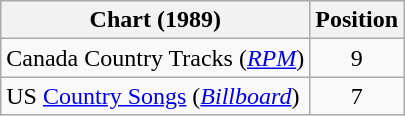<table class="wikitable sortable">
<tr>
<th scope="col">Chart (1989)</th>
<th scope="col">Position</th>
</tr>
<tr>
<td>Canada Country Tracks (<em><a href='#'>RPM</a></em>)</td>
<td align="center">9</td>
</tr>
<tr>
<td>US <a href='#'>Country Songs</a> (<em><a href='#'>Billboard</a></em>)</td>
<td align="center">7</td>
</tr>
</table>
